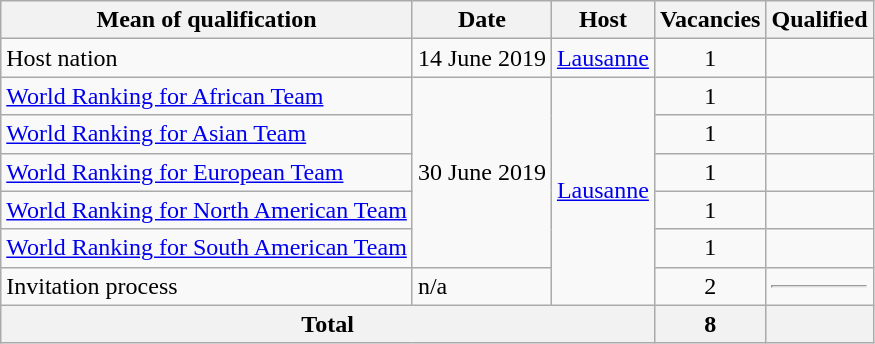<table class="wikitable">
<tr>
<th>Mean of qualification</th>
<th>Date</th>
<th>Host</th>
<th>Vacancies</th>
<th>Qualified</th>
</tr>
<tr>
<td>Host nation</td>
<td>14 June 2019</td>
<td> <a href='#'>Lausanne</a></td>
<td style="text-align:center;">1</td>
<td></td>
</tr>
<tr>
<td><a href='#'>World Ranking for African Team</a></td>
<td rowspan=5>30 June 2019</td>
<td rowspan=6> <a href='#'>Lausanne</a></td>
<td style="text-align:center;">1</td>
<td><br></td>
</tr>
<tr>
<td><a href='#'>World Ranking for Asian Team</a></td>
<td style="text-align:center;">1</td>
<td></td>
</tr>
<tr>
<td><a href='#'>World Ranking for European Team</a></td>
<td style="text-align:center;">1</td>
<td></td>
</tr>
<tr>
<td><a href='#'>World Ranking for North American Team</a></td>
<td style="text-align:center;">1</td>
<td></td>
</tr>
<tr>
<td><a href='#'>World Ranking for South American Team</a></td>
<td style="text-align:center;">1</td>
<td></td>
</tr>
<tr>
<td>Invitation process</td>
<td>n/a</td>
<td style="text-align:center;">2</td>
<td><hr></td>
</tr>
<tr>
<th colspan="3">Total</th>
<th>8</th>
<th></th>
</tr>
</table>
